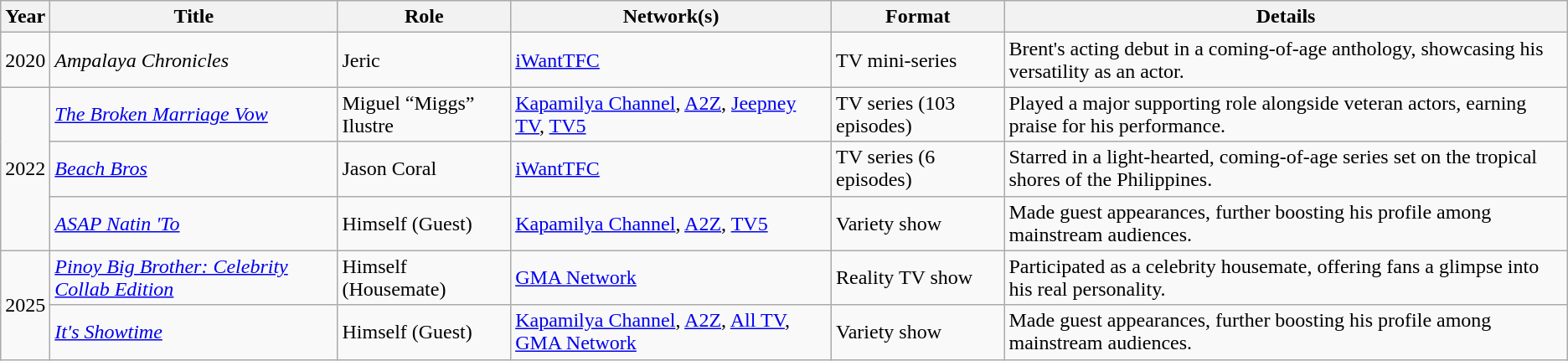<table class="wikitable">
<tr>
<th>Year</th>
<th>Title</th>
<th>Role</th>
<th>Network(s)</th>
<th>Format</th>
<th>Details</th>
</tr>
<tr>
<td>2020</td>
<td><em>Ampalaya Chronicles</em></td>
<td>Jeric</td>
<td><a href='#'>iWantTFC</a></td>
<td>TV mini-series</td>
<td>Brent's acting debut in a coming-of-age anthology, showcasing his versatility as an actor.</td>
</tr>
<tr>
<td rowspan="3">2022</td>
<td><em><a href='#'>The Broken Marriage Vow</a></em></td>
<td>Miguel “Miggs” Ilustre</td>
<td><a href='#'>Kapamilya Channel</a>, <a href='#'>A2Z</a>, <a href='#'>Jeepney TV</a>, <a href='#'>TV5</a></td>
<td>TV series (103 episodes)</td>
<td>Played a major supporting role alongside veteran actors, earning praise for his performance.</td>
</tr>
<tr>
<td><em><a href='#'>Beach Bros</a></em></td>
<td>Jason Coral</td>
<td><a href='#'>iWantTFC</a></td>
<td>TV series (6 episodes)</td>
<td>Starred in a light-hearted, coming-of-age series set on the tropical shores of the Philippines.</td>
</tr>
<tr>
<td><em><a href='#'>ASAP Natin 'To</a></em></td>
<td>Himself (Guest)</td>
<td><a href='#'>Kapamilya Channel</a>, <a href='#'>A2Z</a>, <a href='#'>TV5</a></td>
<td>Variety show</td>
<td>Made guest appearances, further boosting his profile among mainstream audiences.</td>
</tr>
<tr>
<td rowspan="2">2025</td>
<td><em><a href='#'>Pinoy Big Brother: Celebrity Collab Edition</a></em></td>
<td>Himself (Housemate)</td>
<td><a href='#'>GMA Network</a></td>
<td>Reality TV show</td>
<td>Participated as a celebrity housemate, offering fans a glimpse into his real personality.</td>
</tr>
<tr>
<td><em><a href='#'>It's Showtime</a></em></td>
<td>Himself (Guest)</td>
<td><a href='#'>Kapamilya Channel</a>, <a href='#'>A2Z</a>, <a href='#'>All TV</a>, <a href='#'>GMA Network</a></td>
<td>Variety show</td>
<td>Made guest appearances, further boosting his profile among mainstream audiences.</td>
</tr>
</table>
